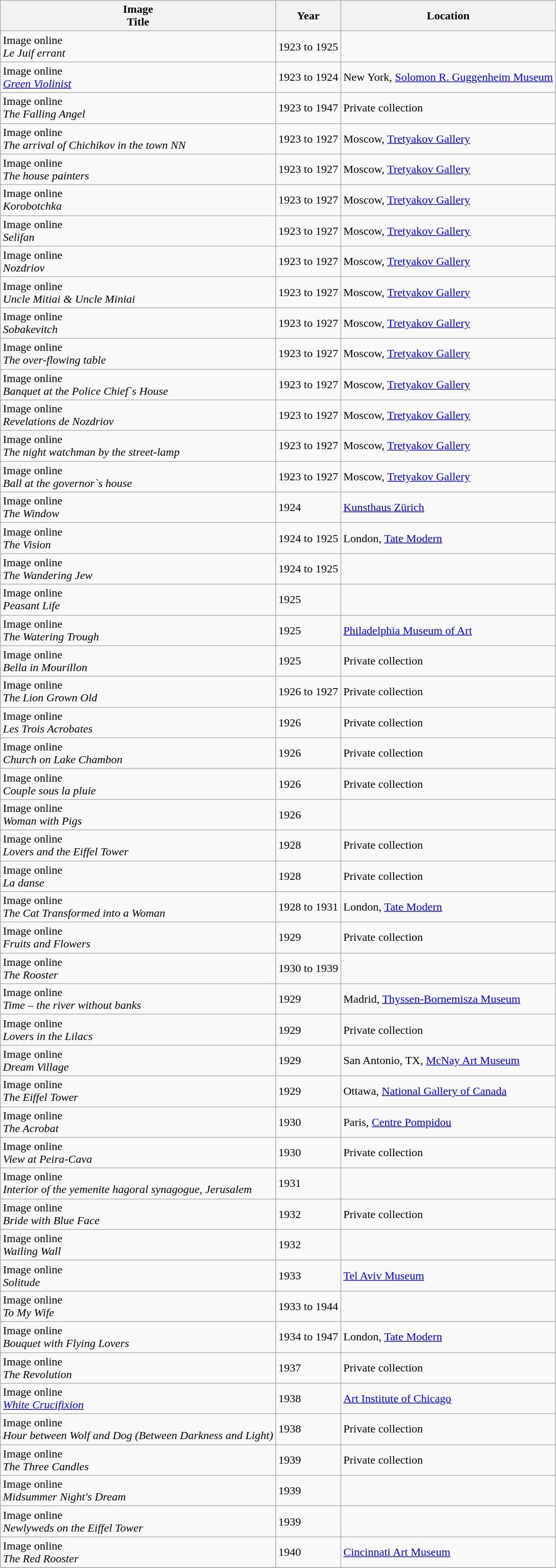<table class="wikitable sortable">
<tr>
<th>Image<br>Title</th>
<th class=unsortable>Year</th>
<th>Location</th>
</tr>
<tr>
<td>Image online<br><em>Le Juif errant</em></td>
<td>1923 to 1925</td>
<td></td>
</tr>
<tr>
<td>Image online<br><em><a href='#'>Green Violinist</a></em></td>
<td>1923 to 1924</td>
<td>New York, <a href='#'>Solomon R. Guggenheim Museum</a></td>
</tr>
<tr>
<td>Image online<br><em>The Falling Angel</em></td>
<td>1923 to 1947</td>
<td>Private collection</td>
</tr>
<tr>
<td>Image online<br><em>The arrival of Chichikov in the town NN</em></td>
<td>1923 to 1927</td>
<td>Moscow, <a href='#'>Tretyakov Gallery</a></td>
</tr>
<tr>
<td>Image online<br><em>The house painters</em></td>
<td>1923 to 1927</td>
<td>Moscow, <a href='#'>Tretyakov Gallery</a></td>
</tr>
<tr>
<td>Image online<br><em>Korobotchka</em></td>
<td>1923 to 1927</td>
<td>Moscow, <a href='#'>Tretyakov Gallery</a></td>
</tr>
<tr>
<td>Image online<br><em>Selifan</em></td>
<td>1923 to 1927</td>
<td>Moscow, <a href='#'>Tretyakov Gallery</a></td>
</tr>
<tr>
<td>Image online<br><em>Nozdriov</em></td>
<td>1923 to 1927</td>
<td>Moscow, <a href='#'>Tretyakov Gallery</a></td>
</tr>
<tr>
<td>Image online<br><em>Uncle Mitiai & Uncle Miniai</em></td>
<td>1923 to 1927</td>
<td>Moscow, <a href='#'>Tretyakov Gallery</a></td>
</tr>
<tr>
<td>Image online<br><em>Sobakevitch</em></td>
<td>1923 to 1927</td>
<td>Moscow, <a href='#'>Tretyakov Gallery</a></td>
</tr>
<tr>
<td>Image online<br><em>The over-flowing table</em></td>
<td>1923 to 1927</td>
<td>Moscow, <a href='#'>Tretyakov Gallery</a></td>
</tr>
<tr>
<td>Image online<br><em>Banquet at the Police Chief`s House</em></td>
<td>1923 to 1927</td>
<td>Moscow, <a href='#'>Tretyakov Gallery</a></td>
</tr>
<tr>
<td>Image online<br><em>Revelations de Nozdriov</em></td>
<td>1923 to 1927</td>
<td>Moscow, <a href='#'>Tretyakov Gallery</a></td>
</tr>
<tr>
<td>Image online<br><em>The night watchman by the street-lamp</em></td>
<td>1923 to 1927</td>
<td>Moscow, <a href='#'>Tretyakov Gallery</a></td>
</tr>
<tr>
<td>Image online<br><em>Ball at the governor`s house</em></td>
<td>1923 to 1927</td>
<td>Moscow, <a href='#'>Tretyakov Gallery</a></td>
</tr>
<tr>
<td>Image online<br><em>The Window</em></td>
<td>1924</td>
<td><a href='#'>Kunsthaus Zürich</a></td>
</tr>
<tr>
<td>Image online<br><em>The Vision</em></td>
<td>1924 to 1925</td>
<td>London, <a href='#'>Tate Modern</a></td>
</tr>
<tr>
<td>Image online<br><em>The Wandering Jew</em></td>
<td>1924 to 1925</td>
<td></td>
</tr>
<tr>
<td>Image online<br><em>Peasant Life</em></td>
<td>1925</td>
<td></td>
</tr>
<tr>
<td>Image online<br><em>The Watering Trough</em></td>
<td>1925</td>
<td><a href='#'>Philadelphia Museum of Art</a></td>
</tr>
<tr>
<td>Image online<br><em>Bella in Mourillon</em></td>
<td>1925</td>
<td>Private collection</td>
</tr>
<tr>
<td>Image online<br><em>The Lion Grown Old</em></td>
<td>1926 to 1927</td>
<td>Private collection</td>
</tr>
<tr>
<td>Image online<br><em>Les Trois Acrobates</em></td>
<td>1926</td>
<td>Private collection</td>
</tr>
<tr>
<td>Image online<br><em>Church on Lake Chambon</em></td>
<td>1926</td>
<td>Private collection</td>
</tr>
<tr>
<td>Image online<br><em>Couple sous la pluie</em></td>
<td>1926</td>
<td>Private collection</td>
</tr>
<tr>
<td>Image online<br><em>Woman with Pigs</em></td>
<td>1926</td>
<td></td>
</tr>
<tr>
<td>Image online<br><em>Lovers and the Eiffel Tower</em></td>
<td>1928</td>
<td>Private collection</td>
</tr>
<tr>
<td>Image online<br><em>La danse</em></td>
<td>1928</td>
<td>Private collection</td>
</tr>
<tr>
<td>Image online<br><em>The Cat Transformed into a Woman</em></td>
<td>1928 to 1931</td>
<td>London, <a href='#'>Tate Modern</a></td>
</tr>
<tr>
<td>Image online<br><em>Fruits and Flowers</em></td>
<td>1929</td>
<td>Private collection</td>
</tr>
<tr>
<td>Image online<br><em>The Rooster</em></td>
<td>1930 to 1939</td>
<td></td>
</tr>
<tr>
<td>Image online<br><em>Time – the river without banks</em></td>
<td>1929</td>
<td>Madrid, <a href='#'>Thyssen-Bornemisza Museum</a></td>
</tr>
<tr>
<td>Image online<br><em>Lovers in the Lilacs</em></td>
<td>1929</td>
<td>Private collection</td>
</tr>
<tr>
<td>Image online<br><em>Dream Village</em></td>
<td>1929</td>
<td>San Antonio, TX, <a href='#'>McNay Art Museum</a></td>
</tr>
<tr>
<td>Image online<br><em>The Eiffel Tower</em></td>
<td>1929</td>
<td>Ottawa, <a href='#'>National Gallery of Canada</a></td>
</tr>
<tr>
<td>Image online<br><em>The Acrobat</em></td>
<td>1930</td>
<td>Paris, <a href='#'>Centre Pompidou</a></td>
</tr>
<tr>
<td>Image online<br><em>View at Peira-Cava</em></td>
<td>1930</td>
<td>Private collection</td>
</tr>
<tr>
<td>Image online<br><em>Interior of the yemenite hagoral synagogue, Jerusalem</em></td>
<td>1931</td>
<td></td>
</tr>
<tr>
<td>Image online<br><em>Bride with Blue Face</em></td>
<td>1932</td>
<td>Private collection</td>
</tr>
<tr>
<td>Image online<br><em>Wailing Wall</em></td>
<td>1932</td>
<td></td>
</tr>
<tr>
<td>Image online<br><em>Solitude</em></td>
<td>1933</td>
<td><a href='#'>Tel Aviv Museum</a></td>
</tr>
<tr>
<td>Image online<br><em>To My Wife</em></td>
<td>1933 to 1944</td>
<td></td>
</tr>
<tr>
<td>Image online<br><em>Bouquet with Flying Lovers</em></td>
<td>1934 to 1947</td>
<td>London, <a href='#'>Tate Modern</a></td>
</tr>
<tr>
<td>Image online<br><em>The Revolution</em></td>
<td>1937</td>
<td>Private collection</td>
</tr>
<tr>
<td>Image online<br><em><a href='#'>White Crucifixion</a></em></td>
<td>1938</td>
<td><a href='#'>Art Institute of Chicago</a></td>
</tr>
<tr>
<td>Image online<br><em>Hour between Wolf and Dog (Between Darkness and Light)</em></td>
<td>1938</td>
<td>Private collection</td>
</tr>
<tr>
<td>Image online<br><em>The Three Candles</em></td>
<td>1939</td>
<td>Private collection</td>
</tr>
<tr>
<td>Image online<br><em>Midsummer Night's Dream</em></td>
<td>1939</td>
<td></td>
</tr>
<tr>
<td>Image online<br><em>Newlyweds on the Eiffel Tower</em></td>
<td>1939</td>
<td></td>
</tr>
<tr>
<td>Image online<br><em>The Red Rooster</em></td>
<td>1940</td>
<td><a href='#'>Cincinnati Art Museum</a></td>
</tr>
<tr>
</tr>
</table>
